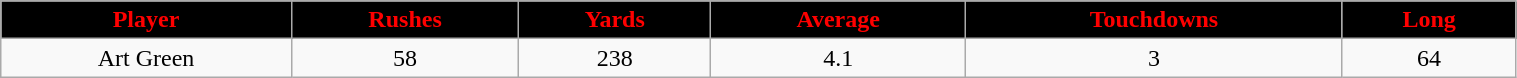<table class="wikitable" width="80%">
<tr align="center"  style="background:black;color:red;">
<td><strong>Player</strong></td>
<td><strong>Rushes</strong></td>
<td><strong>Yards</strong></td>
<td><strong>Average</strong></td>
<td><strong>Touchdowns</strong></td>
<td><strong>Long</strong></td>
</tr>
<tr align="center" bgcolor="">
<td>Art Green</td>
<td>58</td>
<td>238</td>
<td>4.1</td>
<td>3</td>
<td>64</td>
</tr>
</table>
